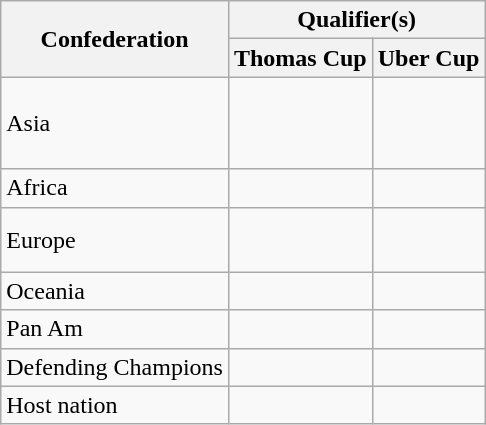<table class=wikitable>
<tr>
<th rowspan=2>Confederation</th>
<th colspan=2>Qualifier(s)</th>
</tr>
<tr>
<th>Thomas Cup</th>
<th>Uber Cup</th>
</tr>
<tr>
<td>Asia</td>
<td><br><br><br></td>
<td><br><br><br></td>
</tr>
<tr>
<td>Africa</td>
<td></td>
<td></td>
</tr>
<tr>
<td>Europe</td>
<td><br><br></td>
<td><br><br></td>
</tr>
<tr>
<td>Oceania</td>
<td></td>
<td></td>
</tr>
<tr>
<td>Pan Am</td>
<td></td>
<td></td>
</tr>
<tr>
<td>Defending Champions</td>
<td></td>
<td></td>
</tr>
<tr>
<td>Host nation</td>
<td></td>
<td></td>
</tr>
</table>
